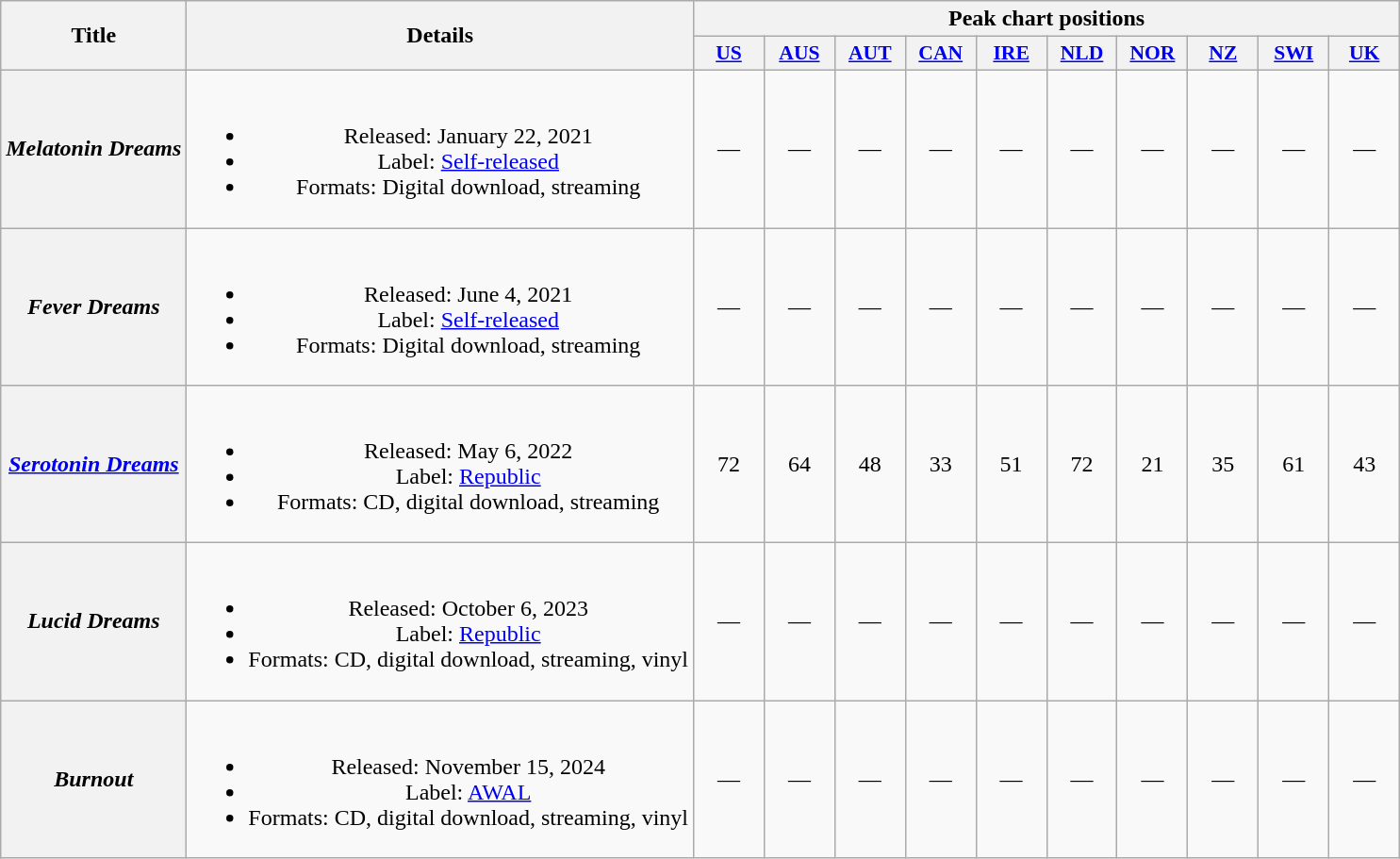<table class="wikitable plainrowheaders" style="text-align:center">
<tr>
<th scope="col" rowspan="2">Title</th>
<th scope="col" rowspan="2">Details</th>
<th scope="col" colspan="10">Peak chart positions</th>
</tr>
<tr>
<th scope="col" style="width:3em;font-size:90%;"><a href='#'>US</a><br></th>
<th scope="col" style="width:3em;font-size:90%;"><a href='#'>AUS</a><br></th>
<th scope="col" style="width:3em;font-size:90%;"><a href='#'>AUT</a><br></th>
<th scope="col" style="width:3em;font-size:90%;"><a href='#'>CAN</a><br></th>
<th scope="col" style="width:3em;font-size:90%;"><a href='#'>IRE</a><br></th>
<th scope="col" style="width:3em;font-size:90%;"><a href='#'>NLD</a><br></th>
<th scope="col" style="width:3em;font-size:90%;"><a href='#'>NOR</a><br></th>
<th scope="col" style="width:3em;font-size:90%;"><a href='#'>NZ</a><br></th>
<th scope="col" style="width:3em;font-size:90%;"><a href='#'>SWI</a><br></th>
<th scope="col" style="width:3em;font-size:90%;"><a href='#'>UK</a><br></th>
</tr>
<tr>
<th scope="row"><em>Melatonin Dreams</em></th>
<td><br><ul><li>Released: January 22, 2021</li><li>Label: <a href='#'>Self-released</a></li><li>Formats: Digital download, streaming</li></ul></td>
<td>—</td>
<td>—</td>
<td>—</td>
<td>—</td>
<td>—</td>
<td>—</td>
<td>—</td>
<td>—</td>
<td>—</td>
<td>—</td>
</tr>
<tr>
<th scope="row"><em>Fever Dreams</em></th>
<td><br><ul><li>Released: June 4, 2021</li><li>Label: <a href='#'>Self-released</a></li><li>Formats: Digital download, streaming</li></ul></td>
<td>—</td>
<td>—</td>
<td>—</td>
<td>—</td>
<td>—</td>
<td>—</td>
<td>—</td>
<td>—</td>
<td>—</td>
<td>—</td>
</tr>
<tr>
<th scope="row"><em><a href='#'>Serotonin Dreams</a></em></th>
<td><br><ul><li>Released: May 6, 2022</li><li>Label: <a href='#'>Republic</a></li><li>Formats: CD, digital download, streaming</li></ul></td>
<td>72</td>
<td>64</td>
<td>48</td>
<td>33</td>
<td>51</td>
<td>72</td>
<td>21</td>
<td>35</td>
<td>61</td>
<td>43</td>
</tr>
<tr>
<th scope="row"><em>Lucid Dreams</em></th>
<td><br><ul><li>Released: October 6, 2023</li><li>Label: <a href='#'>Republic</a></li><li>Formats: CD, digital download, streaming, vinyl</li></ul></td>
<td>—</td>
<td>—</td>
<td>—</td>
<td>—</td>
<td>—</td>
<td>—</td>
<td>—</td>
<td>—</td>
<td>—</td>
<td>—</td>
</tr>
<tr>
<th scope="row"><em>Burnout</em></th>
<td><br><ul><li>Released: November 15, 2024</li><li>Label: <a href='#'>AWAL</a></li><li>Formats: CD, digital download, streaming, vinyl</li></ul></td>
<td>—</td>
<td>—</td>
<td>—</td>
<td>—</td>
<td>—</td>
<td>—</td>
<td>—</td>
<td>—</td>
<td>—</td>
<td>—</td>
</tr>
</table>
